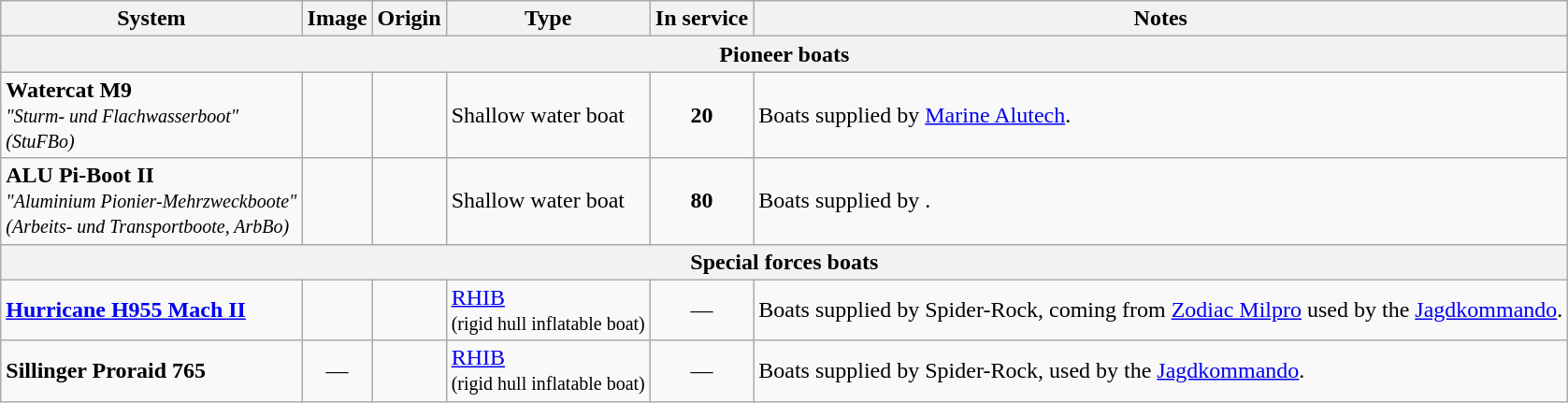<table class="wikitable">
<tr>
<th>System</th>
<th>Image</th>
<th>Origin</th>
<th>Type</th>
<th>In service</th>
<th>Notes</th>
</tr>
<tr>
<th colspan="6">Pioneer boats</th>
</tr>
<tr>
<td><strong>Watercat M9</strong><br><em><small>"Sturm- und Flachwasserboot"</small></em><br><em><small>(StuFBo)</small></em></td>
<td style="text-align: center; "></td>
<td></td>
<td>Shallow water boat</td>
<td style="text-align: center; "><strong>20</strong></td>
<td>Boats supplied by <a href='#'>Marine Alutech</a>.</td>
</tr>
<tr>
<td><strong>ALU Pi-Boot II</strong><br><em><small>"Aluminium Pionier-Mehrzweckboote"</small></em><br><em><small>(Arbeits- und Transportboote, ArbBo)</small></em></td>
<td style="text-align: center; "></td>
<td></td>
<td>Shallow water boat</td>
<td style="text-align: center; "><strong>80</strong></td>
<td>Boats supplied by .</td>
</tr>
<tr>
<th colspan="6">Special forces boats</th>
</tr>
<tr>
<td><strong><a href='#'>Hurricane H955 Mach II</a></strong></td>
<td style="text-align: center; "></td>
<td><br></td>
<td><a href='#'>RHIB</a><br><small>(rigid hull inflatable boat)</small></td>
<td style="text-align: center; ">—</td>
<td>Boats supplied by Spider-Rock, coming from <a href='#'>Zodiac Milpro</a> used by the <a href='#'>Jagdkommando</a>.</td>
</tr>
<tr>
<td><strong>Sillinger Proraid 765</strong></td>
<td style="text-align: center; ">—</td>
<td><br></td>
<td><a href='#'>RHIB</a><br><small>(rigid hull inflatable boat)</small></td>
<td style="text-align: center; ">—</td>
<td>Boats supplied by Spider-Rock, used by the <a href='#'>Jagdkommando</a>.</td>
</tr>
</table>
